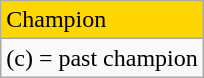<table class="wikitable">
<tr style="background:gold">
<td>Champion</td>
</tr>
<tr>
<td>(c) = past champion</td>
</tr>
</table>
